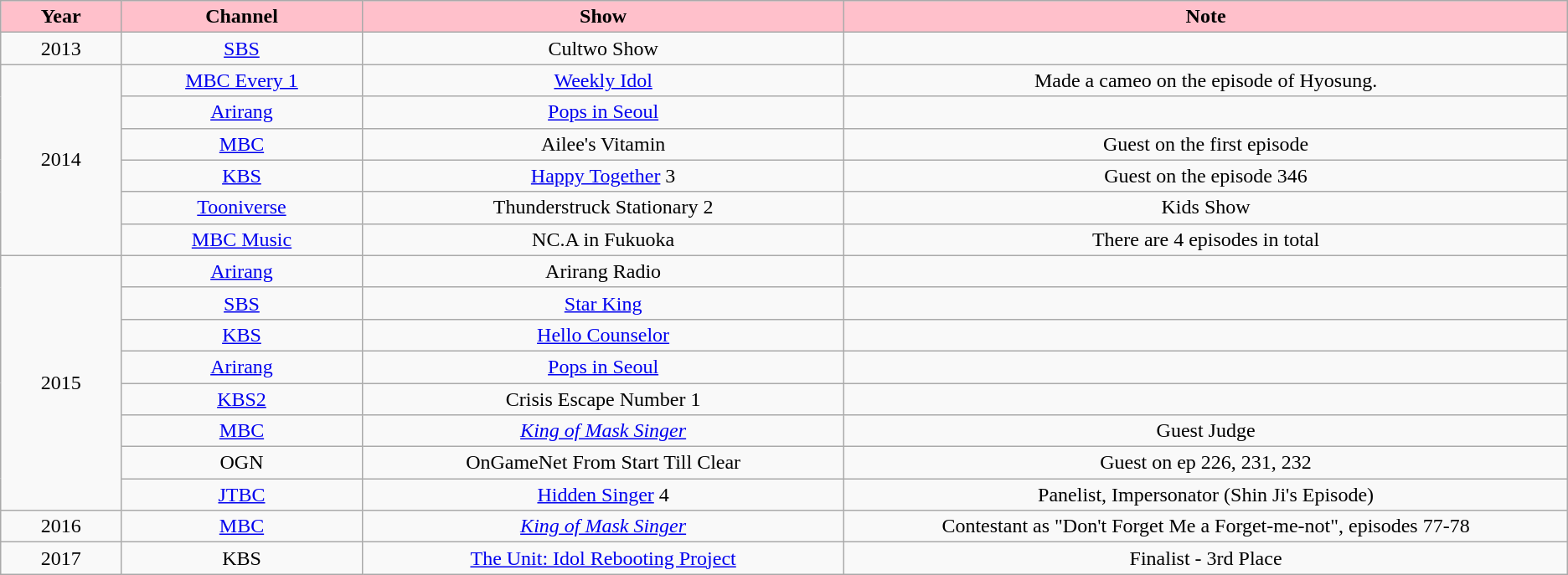<table class="wikitable" style="text-align:center;">
<tr>
<th style="background:pink; width:5%;">Year</th>
<th style="background:pink; width:10%;">Channel</th>
<th style="background:pink; width:20%;">Show</th>
<th style="background:pink; width:30%;">Note</th>
</tr>
<tr>
<td>2013</td>
<td><a href='#'>SBS</a></td>
<td>Cultwo Show</td>
<td></td>
</tr>
<tr>
<td rowspan="6">2014</td>
<td><a href='#'>MBC Every 1</a></td>
<td><a href='#'>Weekly Idol</a></td>
<td>Made a cameo on the episode of Hyosung.</td>
</tr>
<tr>
<td><a href='#'>Arirang</a></td>
<td><a href='#'>Pops in Seoul</a></td>
<td></td>
</tr>
<tr>
<td><a href='#'>MBC</a></td>
<td>Ailee's Vitamin</td>
<td>Guest on the first episode</td>
</tr>
<tr>
<td><a href='#'>KBS</a></td>
<td><a href='#'>Happy Together</a> 3</td>
<td>Guest on the episode 346</td>
</tr>
<tr>
<td><a href='#'>Tooniverse</a></td>
<td>Thunderstruck Stationary 2</td>
<td>Kids Show</td>
</tr>
<tr>
<td><a href='#'>MBC Music</a></td>
<td>NC.A in Fukuoka</td>
<td>There are 4 episodes in total</td>
</tr>
<tr>
<td rowspan="8">2015</td>
<td><a href='#'>Arirang</a></td>
<td>Arirang Radio</td>
<td></td>
</tr>
<tr>
<td><a href='#'>SBS</a></td>
<td><a href='#'>Star King</a></td>
<td></td>
</tr>
<tr>
<td><a href='#'>KBS</a></td>
<td><a href='#'>Hello Counselor</a></td>
<td></td>
</tr>
<tr>
<td><a href='#'>Arirang</a></td>
<td><a href='#'>Pops in Seoul</a></td>
<td></td>
</tr>
<tr>
<td><a href='#'>KBS2</a></td>
<td>Crisis Escape Number 1</td>
<td></td>
</tr>
<tr>
<td><a href='#'>MBC</a></td>
<td><em><a href='#'>King of Mask Singer</a></em></td>
<td>Guest Judge</td>
</tr>
<tr>
<td>OGN</td>
<td>OnGameNet From Start Till Clear</td>
<td>Guest on ep 226, 231, 232</td>
</tr>
<tr>
<td><a href='#'>JTBC</a></td>
<td><a href='#'>Hidden Singer</a> 4</td>
<td>Panelist, Impersonator (Shin Ji's Episode)</td>
</tr>
<tr>
<td>2016</td>
<td><a href='#'>MBC</a></td>
<td><em><a href='#'>King of Mask Singer</a></em></td>
<td>Contestant as "Don't Forget Me a Forget-me-not", episodes 77-78</td>
</tr>
<tr>
<td>2017</td>
<td>KBS</td>
<td><a href='#'>The Unit: Idol Rebooting Project</a></td>
<td>Finalist - 3rd Place</td>
</tr>
</table>
